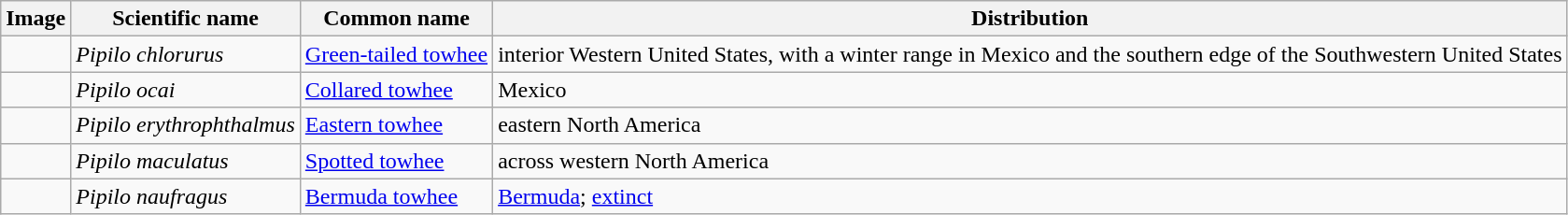<table class="wikitable">
<tr>
<th>Image</th>
<th>Scientific name</th>
<th>Common name</th>
<th>Distribution</th>
</tr>
<tr>
<td></td>
<td><em>Pipilo chlorurus</em></td>
<td><a href='#'>Green-tailed towhee</a></td>
<td>interior Western United States, with a winter range in Mexico and the southern edge of the Southwestern United States</td>
</tr>
<tr>
<td></td>
<td><em>Pipilo ocai</em></td>
<td><a href='#'>Collared towhee</a></td>
<td>Mexico</td>
</tr>
<tr>
<td></td>
<td><em>Pipilo erythrophthalmus</em></td>
<td><a href='#'>Eastern towhee</a></td>
<td>eastern North America</td>
</tr>
<tr>
<td></td>
<td><em>Pipilo maculatus</em></td>
<td><a href='#'>Spotted towhee</a></td>
<td>across western North America</td>
</tr>
<tr>
<td></td>
<td><em>Pipilo naufragus</em></td>
<td><a href='#'>Bermuda towhee</a></td>
<td><a href='#'>Bermuda</a>; <a href='#'>extinct</a></td>
</tr>
</table>
